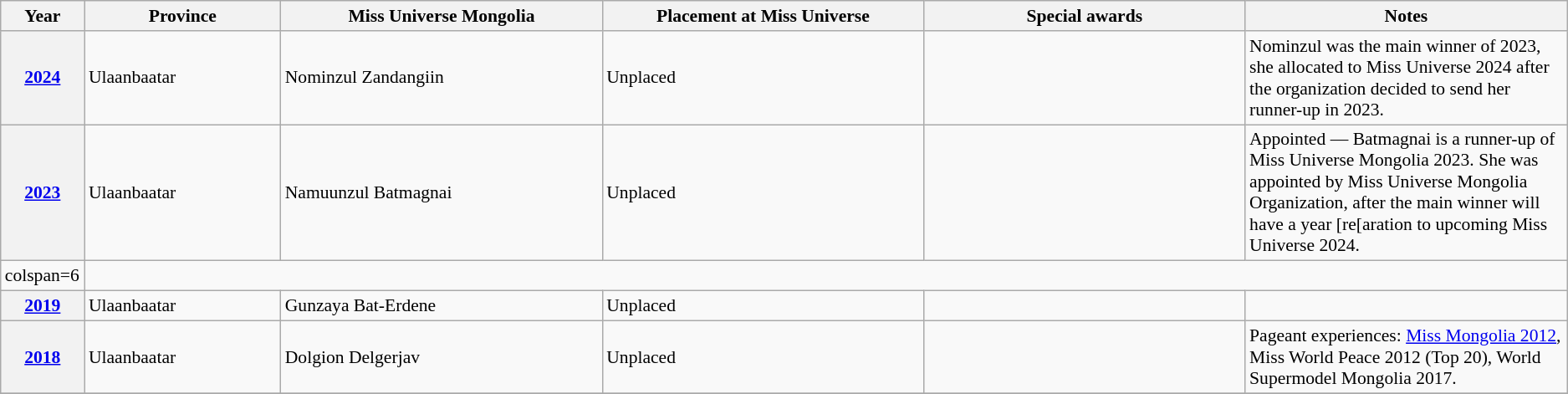<table class="wikitable " style="font-size: 90%;">
<tr>
<th width="60">Year</th>
<th width="150">Province</th>
<th width="250">Miss Universe Mongolia</th>
<th width="250">Placement at Miss Universe</th>
<th width="250">Special awards</th>
<th width="250">Notes</th>
</tr>
<tr>
<th><a href='#'>2024</a></th>
<td>Ulaanbaatar</td>
<td>Nominzul Zandangiin</td>
<td>Unplaced</td>
<td></td>
<td>Nominzul was the main winner of 2023, she allocated to Miss Universe 2024 after the organization decided to send her runner-up in 2023.</td>
</tr>
<tr>
<th><a href='#'>2023</a></th>
<td>Ulaanbaatar</td>
<td>Namuunzul Batmagnai</td>
<td>Unplaced</td>
<td></td>
<td>Appointed ― Batmagnai is a runner-up of Miss Universe Mongolia 2023. She was appointed by Miss Universe Mongolia Organization, after the main winner will have a year [re[aration to upcoming Miss Universe 2024.</td>
</tr>
<tr>
<td>colspan=6 </td>
</tr>
<tr>
<th><a href='#'>2019</a></th>
<td>Ulaanbaatar</td>
<td>Gunzaya Bat-Erdene</td>
<td>Unplaced</td>
<td></td>
<td></td>
</tr>
<tr>
<th><a href='#'>2018</a></th>
<td>Ulaanbaatar</td>
<td>Dolgion Delgerjav</td>
<td>Unplaced</td>
<td></td>
<td>Pageant experiences: <a href='#'>Miss Mongolia 2012</a>, Miss World Peace 2012 (Top 20), World Supermodel Mongolia 2017.</td>
</tr>
<tr>
</tr>
</table>
